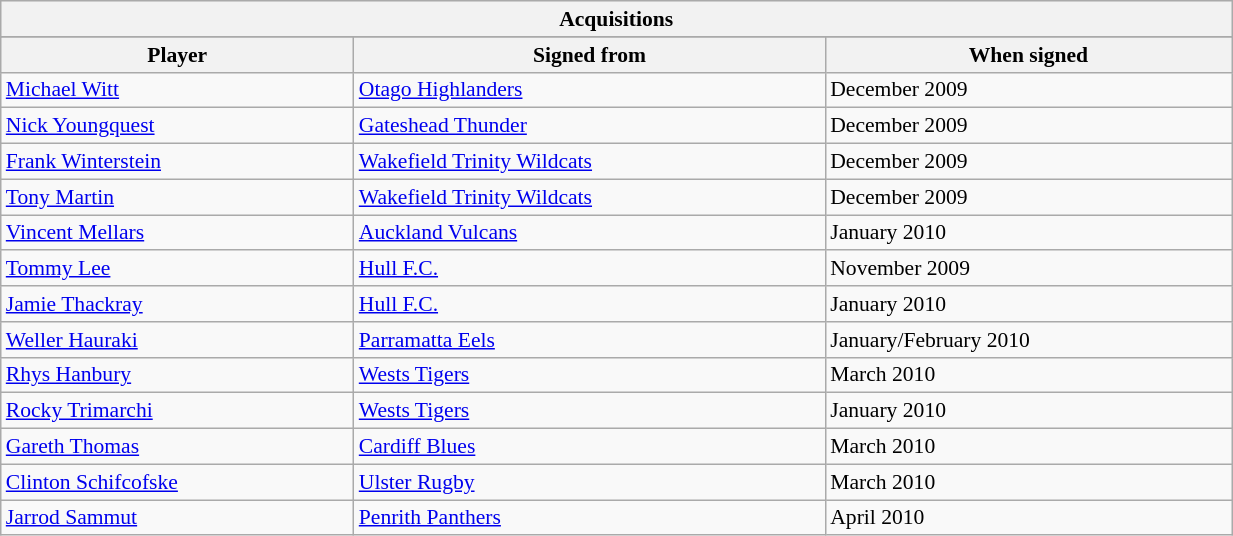<table class="wikitable" width="65%" style="font-size:90%">
<tr bgcolor="#efefef">
<th colspan=11>Acquisitions</th>
</tr>
<tr bgcolor="#efefef">
</tr>
<tr>
<th>Player</th>
<th>Signed from</th>
<th>When signed</th>
</tr>
<tr>
<td><a href='#'>Michael Witt</a></td>
<td><a href='#'>Otago Highlanders</a></td>
<td>December 2009</td>
</tr>
<tr>
<td><a href='#'>Nick Youngquest</a></td>
<td><a href='#'>Gateshead Thunder</a></td>
<td>December 2009</td>
</tr>
<tr>
<td><a href='#'>Frank Winterstein</a></td>
<td><a href='#'>Wakefield Trinity Wildcats</a></td>
<td>December 2009</td>
</tr>
<tr>
<td><a href='#'>Tony Martin</a></td>
<td><a href='#'>Wakefield Trinity Wildcats</a></td>
<td>December 2009</td>
</tr>
<tr>
<td><a href='#'>Vincent Mellars</a></td>
<td><a href='#'>Auckland Vulcans</a></td>
<td>January 2010</td>
</tr>
<tr>
<td><a href='#'>Tommy Lee</a></td>
<td><a href='#'>Hull F.C.</a></td>
<td>November 2009</td>
</tr>
<tr>
<td><a href='#'>Jamie Thackray</a></td>
<td><a href='#'>Hull F.C.</a></td>
<td>January 2010</td>
</tr>
<tr>
<td><a href='#'>Weller Hauraki</a></td>
<td><a href='#'>Parramatta Eels</a></td>
<td>January/February 2010</td>
</tr>
<tr>
<td><a href='#'>Rhys Hanbury</a></td>
<td><a href='#'>Wests Tigers</a></td>
<td>March 2010</td>
</tr>
<tr>
<td><a href='#'>Rocky Trimarchi</a></td>
<td><a href='#'>Wests Tigers</a></td>
<td>January 2010</td>
</tr>
<tr>
<td><a href='#'>Gareth Thomas</a></td>
<td><a href='#'>Cardiff Blues</a></td>
<td>March 2010</td>
</tr>
<tr>
<td><a href='#'>Clinton Schifcofske</a></td>
<td><a href='#'>Ulster Rugby</a></td>
<td>March 2010</td>
</tr>
<tr>
<td><a href='#'>Jarrod Sammut</a></td>
<td><a href='#'>Penrith Panthers</a></td>
<td>April 2010</td>
</tr>
</table>
